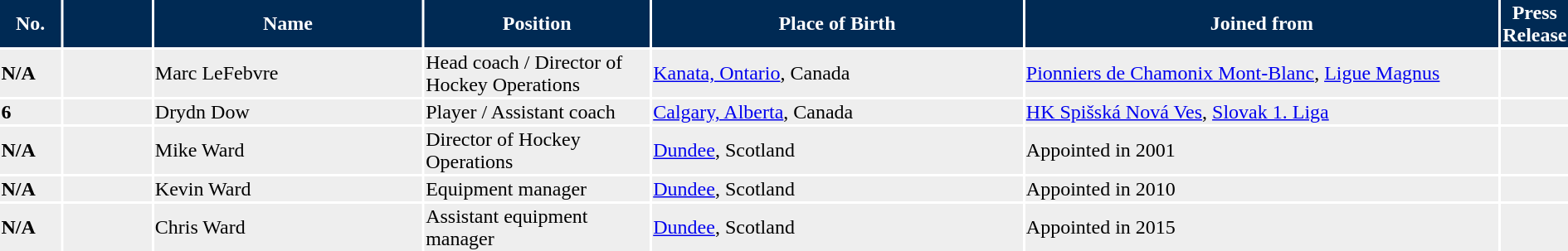<table>
<tr bgcolor="002A54" style="color: white">
<th width=4%>No.</th>
<th width=6%></th>
<th width=18%>Name</th>
<th width=15%>Position</th>
<th width=25%>Place of Birth</th>
<th width=32%>Joined from</th>
<th width=10%>Press Release</th>
</tr>
<tr style="background:#eee;">
<td><strong>N/A</strong></td>
<td></td>
<td style="text-align:left">Marc LeFebvre</td>
<td>Head coach / Director of Hockey Operations</td>
<td><a href='#'>Kanata, Ontario</a>, Canada</td>
<td style="text-align:left"><a href='#'>Pionniers de Chamonix Mont-Blanc</a>, <a href='#'>Ligue Magnus</a></td>
<td></td>
</tr>
<tr style="background:#eee;">
<td><strong>6</strong></td>
<td></td>
<td style="text-align:left">Drydn Dow</td>
<td>Player / Assistant coach</td>
<td><a href='#'>Calgary, Alberta</a>, Canada</td>
<td style="text-align:left"><a href='#'>HK Spišská Nová Ves</a>, <a href='#'>Slovak 1. Liga</a></td>
<td></td>
</tr>
<tr style="background:#eee;">
<td><strong>N/A</strong></td>
<td></td>
<td style="text-align:left">Mike Ward</td>
<td>Director of Hockey Operations</td>
<td><a href='#'>Dundee</a>, Scotland</td>
<td style="text-align:left">Appointed in 2001</td>
<td></td>
</tr>
<tr style="background:#eee;">
<td><strong>N/A</strong></td>
<td></td>
<td style="text-align:left">Kevin Ward</td>
<td>Equipment manager</td>
<td><a href='#'>Dundee</a>, Scotland</td>
<td style="text-align:left">Appointed in 2010</td>
<td></td>
</tr>
<tr style="background:#eee;">
<td><strong>N/A</strong></td>
<td></td>
<td style="text-align:left">Chris Ward</td>
<td>Assistant equipment manager</td>
<td><a href='#'>Dundee</a>, Scotland</td>
<td style="text-align:left">Appointed in 2015</td>
<td></td>
</tr>
</table>
